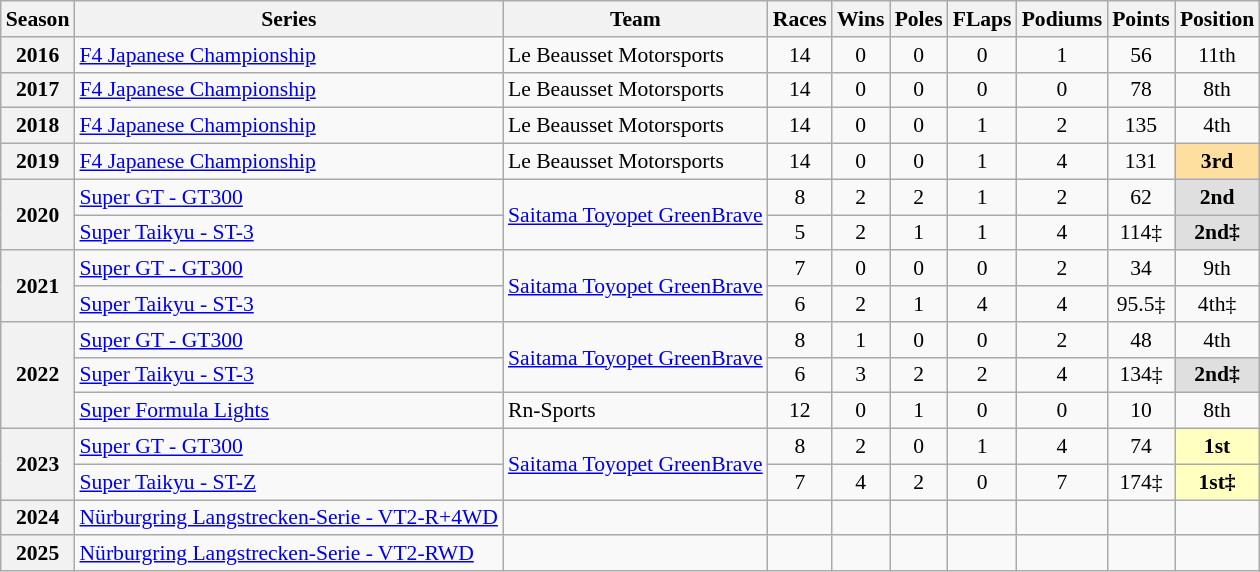<table class="wikitable" style="font-size: 90%; text-align:center">
<tr>
<th>Season</th>
<th>Series</th>
<th>Team</th>
<th>Races</th>
<th>Wins</th>
<th>Poles</th>
<th>FLaps</th>
<th>Podiums</th>
<th>Points</th>
<th>Position</th>
</tr>
<tr>
<th>2016</th>
<td align=left><a href='#'>F4 Japanese Championship</a></td>
<td align=left>Le Beausset Motorsports</td>
<td>14</td>
<td>0</td>
<td>0</td>
<td>0</td>
<td>1</td>
<td>56</td>
<td>11th</td>
</tr>
<tr>
<th>2017</th>
<td align=left><a href='#'>F4 Japanese Championship</a></td>
<td align=left>Le Beausset Motorsports</td>
<td>14</td>
<td>0</td>
<td>0</td>
<td>0</td>
<td>0</td>
<td>78</td>
<td>8th</td>
</tr>
<tr>
<th>2018</th>
<td align=left><a href='#'>F4 Japanese Championship</a></td>
<td align=left>Le Beausset Motorsports</td>
<td>14</td>
<td>0</td>
<td>0</td>
<td>1</td>
<td>2</td>
<td>135</td>
<td>4th</td>
</tr>
<tr>
<th>2019</th>
<td align=left><a href='#'>F4 Japanese Championship</a></td>
<td align=left>Le Beausset Motorsports</td>
<td>14</td>
<td>0</td>
<td>0</td>
<td>1</td>
<td>4</td>
<td>131</td>
<td bgcolor="#FFDF9F"><strong>3rd</strong></td>
</tr>
<tr>
<th rowspan="2">2020</th>
<td align=left><a href='#'>Super GT - GT300</a></td>
<td rowspan="2" align="left"><a href='#'>Saitama Toyopet GreenBrave</a></td>
<td>8</td>
<td>2</td>
<td>2</td>
<td>1</td>
<td>2</td>
<td>62</td>
<td style="background:#dfdfdf;"><strong>2nd</strong></td>
</tr>
<tr>
<td align=left><a href='#'>Super Taikyu - ST-3</a></td>
<td>5</td>
<td>2</td>
<td>1</td>
<td>1</td>
<td>4</td>
<td>114‡</td>
<td style="background:#dfdfdf;"><strong>2nd‡</strong></td>
</tr>
<tr>
<th rowspan="2">2021</th>
<td align=left><a href='#'>Super GT - GT300</a></td>
<td rowspan="2" align="left"><a href='#'>Saitama Toyopet GreenBrave</a></td>
<td>7</td>
<td>0</td>
<td>0</td>
<td>0</td>
<td>2</td>
<td>34</td>
<td>9th</td>
</tr>
<tr>
<td align=left><a href='#'>Super Taikyu - ST-3</a></td>
<td>6</td>
<td>2</td>
<td>1</td>
<td>4</td>
<td>4</td>
<td>95.5‡</td>
<td>4th‡</td>
</tr>
<tr>
<th rowspan="3">2022</th>
<td align=left><a href='#'>Super GT - GT300</a></td>
<td rowspan="2" align="left"><a href='#'>Saitama Toyopet GreenBrave</a></td>
<td>8</td>
<td>1</td>
<td>0</td>
<td>0</td>
<td>2</td>
<td>48</td>
<td>4th</td>
</tr>
<tr>
<td align=left><a href='#'>Super Taikyu - ST-3</a></td>
<td>6</td>
<td>3</td>
<td>2</td>
<td>2</td>
<td>4</td>
<td>134‡</td>
<td style="background:#dfdfdf;"><strong>2nd‡</strong></td>
</tr>
<tr>
<td align=left><a href='#'>Super Formula Lights</a></td>
<td align=left>Rn-Sports</td>
<td>12</td>
<td>0</td>
<td>1</td>
<td>0</td>
<td>0</td>
<td>10</td>
<td>8th</td>
</tr>
<tr>
<th rowspan="2">2023</th>
<td align=left><a href='#'>Super GT - GT300</a></td>
<td rowspan="2" align="left"><a href='#'>Saitama Toyopet GreenBrave</a></td>
<td>8</td>
<td>2</td>
<td>0</td>
<td>1</td>
<td>4</td>
<td>74</td>
<td style="background:#ffffbf;"><strong>1st</strong></td>
</tr>
<tr>
<td align=left><a href='#'>Super Taikyu - ST-Z</a></td>
<td>7</td>
<td>4</td>
<td>2</td>
<td>0</td>
<td>7</td>
<td>174‡</td>
<td style="background:#ffffbf"><strong>1st‡</strong></td>
</tr>
<tr>
<th>2024</th>
<td align=left><a href='#'>Nürburgring Langstrecken-Serie - VT2-R+4WD</a></td>
<td></td>
<td></td>
<td></td>
<td></td>
<td></td>
<td></td>
<td></td>
<td></td>
</tr>
<tr>
<th>2025</th>
<td align="left"><a href='#'>Nürburgring Langstrecken-Serie - VT2-RWD</a></td>
<td></td>
<td></td>
<td></td>
<td></td>
<td></td>
<td></td>
<td></td>
<td></td>
</tr>
</table>
